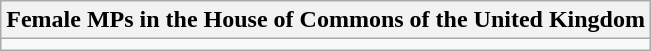<table class="wikitable">
<tr>
<th>Female MPs in the House of Commons of the United Kingdom</th>
</tr>
<tr>
<td></td>
</tr>
</table>
